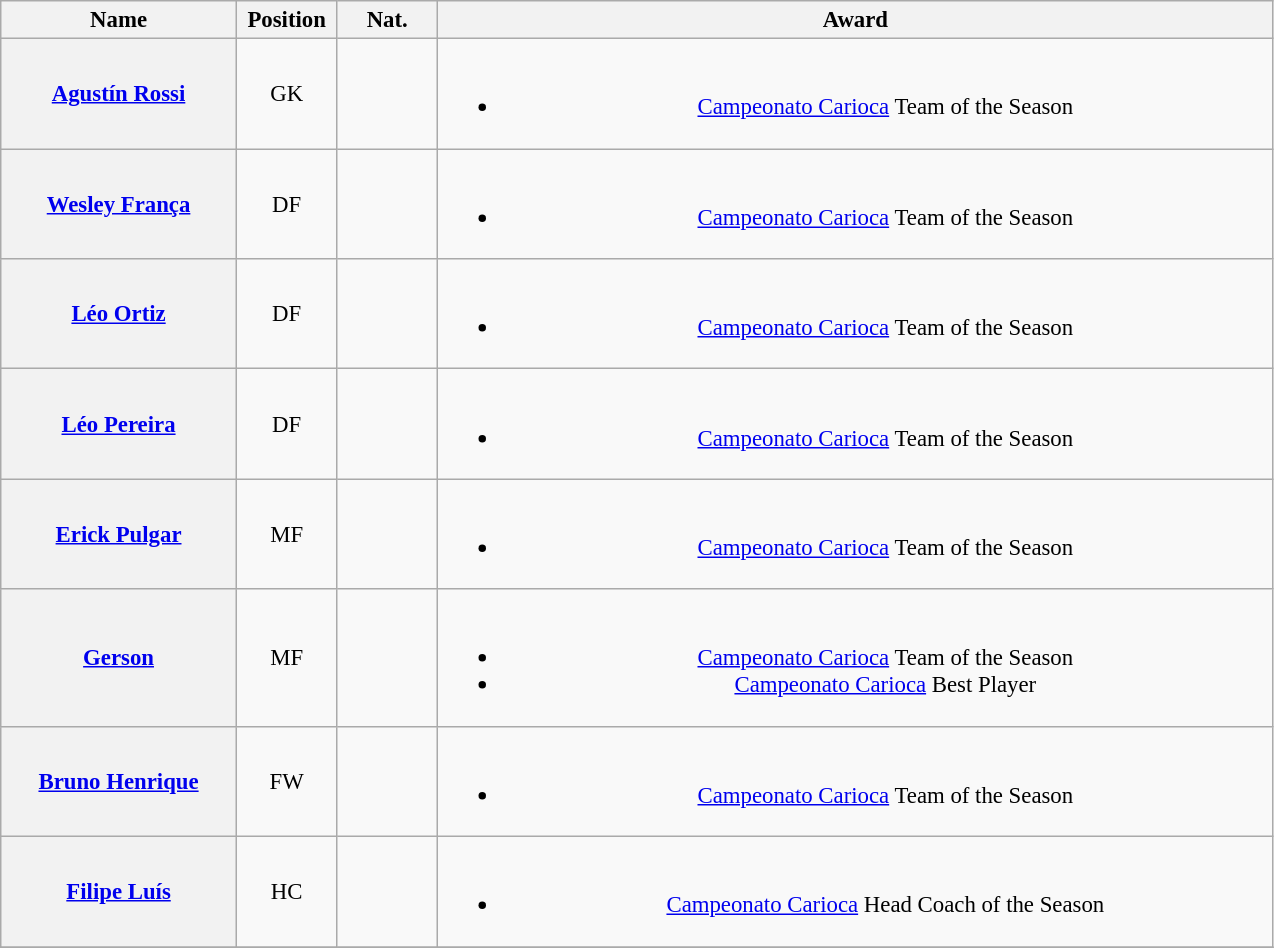<table class="wikitable" style="font-size: 95%; text-align: center">
<tr>
<th width="150">Name</th>
<th width="60">Position</th>
<th width="60">Nat.</th>
<th width="550">Award</th>
</tr>
<tr>
<th rowspan="1"><a href='#'>Agustín Rossi</a></th>
<td rowspan="1">GK</td>
<td rowspan="1"></td>
<td><br><ul><li><a href='#'>Campeonato Carioca</a> Team of the Season</li></ul></td>
</tr>
<tr>
<th rowspan="1"><a href='#'>Wesley França</a></th>
<td rowspan="1">DF</td>
<td rowspan="1"></td>
<td><br><ul><li><a href='#'>Campeonato Carioca</a> Team of the Season</li></ul></td>
</tr>
<tr>
<th rowspan="1"><a href='#'>Léo Ortiz</a></th>
<td rowspan="1">DF</td>
<td rowspan="1"></td>
<td><br><ul><li><a href='#'>Campeonato Carioca</a> Team of the Season</li></ul></td>
</tr>
<tr>
<th rowspan="1"><a href='#'>Léo Pereira</a></th>
<td rowspan="1">DF</td>
<td rowspan="1"></td>
<td><br><ul><li><a href='#'>Campeonato Carioca</a> Team of the Season</li></ul></td>
</tr>
<tr>
<th rowspan="1"><a href='#'>Erick Pulgar</a></th>
<td rowspan="1">MF</td>
<td rowspan="1"></td>
<td><br><ul><li><a href='#'>Campeonato Carioca</a> Team of the Season</li></ul></td>
</tr>
<tr>
<th rowspan="1"><a href='#'>Gerson</a></th>
<td rowspan="1">MF</td>
<td rowspan="1"></td>
<td><br><ul><li><a href='#'>Campeonato Carioca</a> Team of the Season</li><li><a href='#'>Campeonato Carioca</a> Best Player</li></ul></td>
</tr>
<tr>
<th rowspan="1"><a href='#'>Bruno Henrique</a></th>
<td rowspan="1">FW</td>
<td rowspan="1"></td>
<td><br><ul><li><a href='#'>Campeonato Carioca</a> Team of the Season</li></ul></td>
</tr>
<tr>
<th rowspan="1"><a href='#'>Filipe Luís</a></th>
<td rowspan="1">HC</td>
<td rowspan="1"></td>
<td><br><ul><li><a href='#'>Campeonato Carioca</a> Head Coach of the Season</li></ul></td>
</tr>
<tr>
</tr>
</table>
